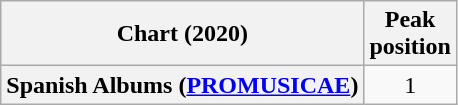<table class="wikitable plainrowheaders" style="text-align:center">
<tr>
<th scope="col">Chart (2020)</th>
<th scope="col">Peak<br>position</th>
</tr>
<tr>
<th scope="row">Spanish Albums (<a href='#'>PROMUSICAE</a>)</th>
<td>1</td>
</tr>
</table>
